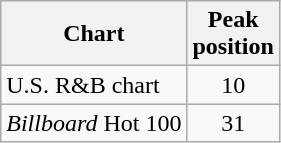<table class="wikitable sortable">
<tr>
<th align="left">Chart</th>
<th align="center">Peak<br>position</th>
</tr>
<tr>
<td align="left">U.S. R&B chart</td>
<td align="center">10</td>
</tr>
<tr>
<td align="left"><em>Billboard</em> Hot 100</td>
<td align="center">31</td>
</tr>
</table>
